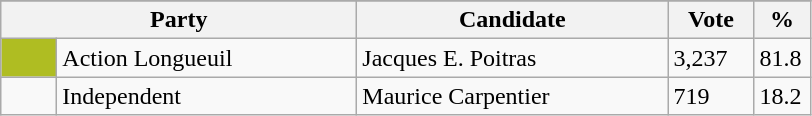<table class="wikitable">
<tr>
</tr>
<tr>
<th bgcolor="#DDDDFF" width="230px" colspan="2">Party</th>
<th bgcolor="#DDDDFF" width="200px">Candidate</th>
<th bgcolor="#DDDDFF" width="50px">Vote</th>
<th bgcolor="#DDDDFF" width="30px">%</th>
</tr>
<tr>
<td bgcolor=#AFBD22 width="30px"> </td>
<td>Action Longueuil</td>
<td>Jacques E. Poitras</td>
<td>3,237</td>
<td>81.8</td>
</tr>
<tr>
<td> </td>
<td>Independent</td>
<td>Maurice Carpentier</td>
<td>719</td>
<td>18.2</td>
</tr>
</table>
